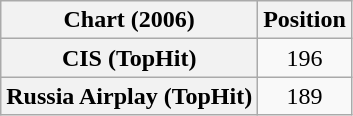<table class="wikitable plainrowheaders" style="text-align:center;">
<tr>
<th scope="col">Chart (2006)</th>
<th scope="col">Position</th>
</tr>
<tr>
<th scope="row">CIS (TopHit)</th>
<td>196</td>
</tr>
<tr>
<th scope="row">Russia Airplay (TopHit)</th>
<td>189</td>
</tr>
</table>
